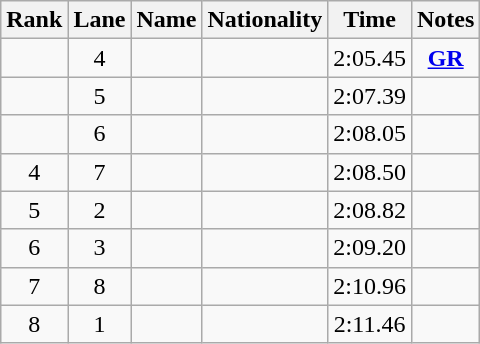<table class="wikitable sortable" style="text-align:center">
<tr>
<th>Rank</th>
<th>Lane</th>
<th>Name</th>
<th>Nationality</th>
<th>Time</th>
<th>Notes</th>
</tr>
<tr>
<td></td>
<td>4</td>
<td align="left"></td>
<td align="left"></td>
<td>2:05.45</td>
<td><strong><a href='#'>GR</a></strong></td>
</tr>
<tr>
<td></td>
<td>5</td>
<td align="left"></td>
<td align="left"></td>
<td>2:07.39</td>
<td></td>
</tr>
<tr>
<td></td>
<td>6</td>
<td align="left"></td>
<td align="left"></td>
<td>2:08.05</td>
<td></td>
</tr>
<tr>
<td>4</td>
<td>7</td>
<td align="left"></td>
<td align="left"></td>
<td>2:08.50</td>
<td></td>
</tr>
<tr>
<td>5</td>
<td>2</td>
<td align="left"></td>
<td align="left"></td>
<td>2:08.82</td>
<td></td>
</tr>
<tr>
<td>6</td>
<td>3</td>
<td align="left"></td>
<td align="left"></td>
<td>2:09.20</td>
<td></td>
</tr>
<tr>
<td>7</td>
<td>8</td>
<td align="left"></td>
<td align="left"></td>
<td>2:10.96</td>
<td></td>
</tr>
<tr>
<td>8</td>
<td>1</td>
<td align="left"></td>
<td align="left"></td>
<td>2:11.46</td>
<td></td>
</tr>
</table>
